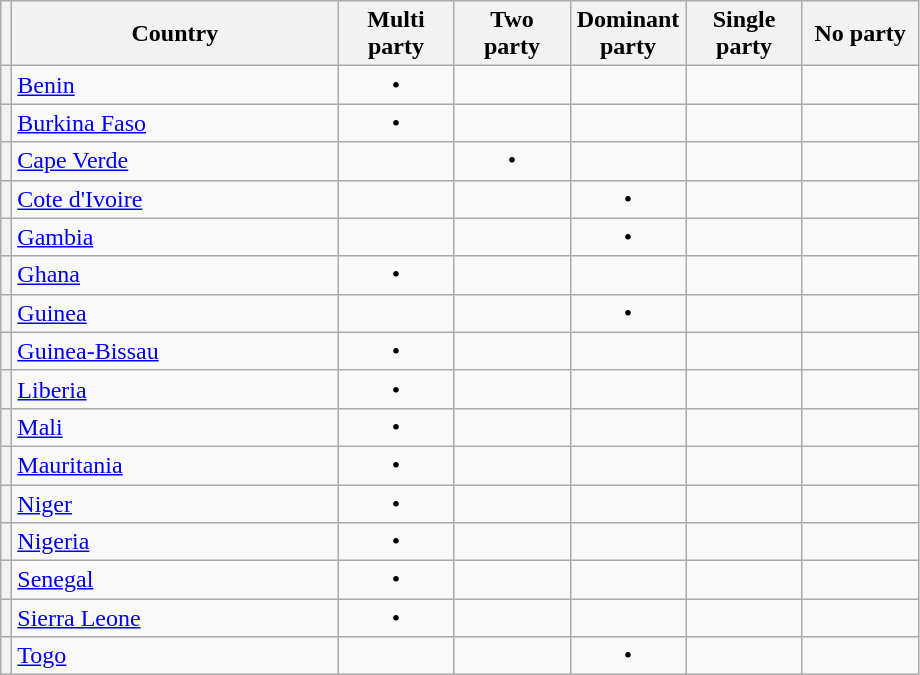<table class="wikitable" style="text-align:center">
<tr>
<th></th>
<th width="210">Country</th>
<th width="70">Multi party</th>
<th width="70">Two party</th>
<th width="70">Dominant party</th>
<th width="70">Single party</th>
<th width="70">No party</th>
</tr>
<tr>
<th></th>
<td style="text-align:left"><a href='#'>Benin</a></td>
<td>•</td>
<td></td>
<td></td>
<td></td>
<td></td>
</tr>
<tr>
<th></th>
<td style="text-align:left"><a href='#'>Burkina Faso</a></td>
<td>•</td>
<td></td>
<td></td>
<td></td>
<td></td>
</tr>
<tr>
<th></th>
<td style="text-align:left"><a href='#'>Cape Verde</a></td>
<td></td>
<td>•</td>
<td></td>
<td></td>
<td></td>
</tr>
<tr>
<th></th>
<td style="text-align:left"><a href='#'>Cote d'Ivoire</a></td>
<td></td>
<td></td>
<td>•</td>
<td></td>
<td></td>
</tr>
<tr>
<th></th>
<td style="text-align:left"><a href='#'>Gambia</a></td>
<td></td>
<td></td>
<td>•</td>
<td></td>
<td></td>
</tr>
<tr>
<th></th>
<td style="text-align:left"><a href='#'>Ghana</a></td>
<td>•</td>
<td></td>
<td></td>
<td></td>
<td></td>
</tr>
<tr>
<th></th>
<td style="text-align:left"><a href='#'>Guinea</a></td>
<td></td>
<td></td>
<td>•</td>
<td></td>
<td></td>
</tr>
<tr>
<th></th>
<td style="text-align:left"><a href='#'>Guinea-Bissau</a></td>
<td>•</td>
<td></td>
<td></td>
<td></td>
<td></td>
</tr>
<tr>
<th></th>
<td style="text-align:left"><a href='#'>Liberia</a></td>
<td>•</td>
<td></td>
<td></td>
<td></td>
<td></td>
</tr>
<tr>
<th></th>
<td style="text-align:left"><a href='#'>Mali</a></td>
<td>•</td>
<td></td>
<td></td>
<td></td>
<td></td>
</tr>
<tr>
<th></th>
<td style="text-align:left"><a href='#'>Mauritania</a></td>
<td>•</td>
<td></td>
<td></td>
<td></td>
<td></td>
</tr>
<tr>
<th></th>
<td style="text-align:left"><a href='#'>Niger</a></td>
<td>•</td>
<td></td>
<td></td>
<td></td>
<td></td>
</tr>
<tr>
<th></th>
<td style="text-align:left"><a href='#'>Nigeria</a></td>
<td>•</td>
<td></td>
<td></td>
<td></td>
<td></td>
</tr>
<tr>
<th></th>
<td style="text-align:left"><a href='#'>Senegal</a></td>
<td>•</td>
<td></td>
<td></td>
<td></td>
<td></td>
</tr>
<tr>
<th></th>
<td style="text-align:left"><a href='#'>Sierra Leone</a></td>
<td>•</td>
<td></td>
<td></td>
<td></td>
<td></td>
</tr>
<tr>
<th></th>
<td style="text-align:left"><a href='#'>Togo</a></td>
<td></td>
<td></td>
<td>•</td>
<td></td>
<td></td>
</tr>
</table>
